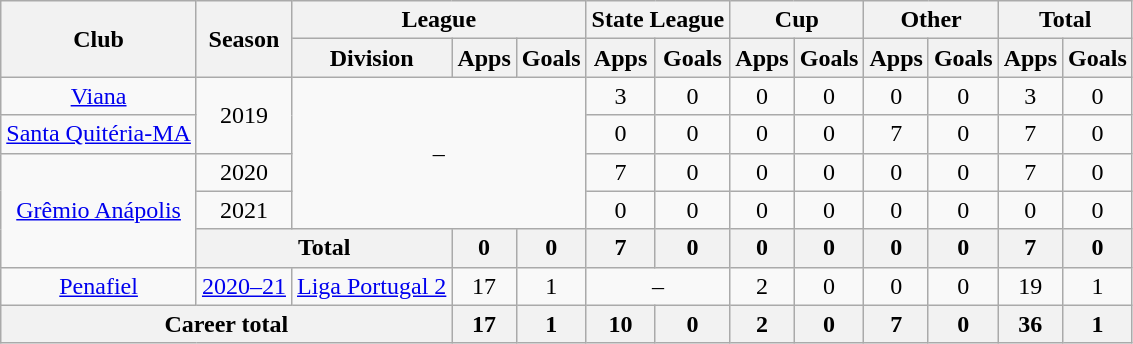<table class="wikitable" style="text-align: center">
<tr>
<th rowspan="2">Club</th>
<th rowspan="2">Season</th>
<th colspan="3">League</th>
<th colspan="2">State League</th>
<th colspan="2">Cup</th>
<th colspan="2">Other</th>
<th colspan="2">Total</th>
</tr>
<tr>
<th>Division</th>
<th>Apps</th>
<th>Goals</th>
<th>Apps</th>
<th>Goals</th>
<th>Apps</th>
<th>Goals</th>
<th>Apps</th>
<th>Goals</th>
<th>Apps</th>
<th>Goals</th>
</tr>
<tr>
<td><a href='#'>Viana</a></td>
<td rowspan="2">2019</td>
<td rowspan="4" colspan="3">–</td>
<td>3</td>
<td>0</td>
<td>0</td>
<td>0</td>
<td>0</td>
<td>0</td>
<td>3</td>
<td>0</td>
</tr>
<tr>
<td><a href='#'>Santa Quitéria-MA</a></td>
<td>0</td>
<td>0</td>
<td>0</td>
<td>0</td>
<td>7</td>
<td>0</td>
<td>7</td>
<td>0</td>
</tr>
<tr>
<td rowspan="3"><a href='#'>Grêmio Anápolis</a></td>
<td>2020</td>
<td>7</td>
<td>0</td>
<td>0</td>
<td>0</td>
<td>0</td>
<td>0</td>
<td>7</td>
<td>0</td>
</tr>
<tr>
<td>2021</td>
<td>0</td>
<td>0</td>
<td>0</td>
<td>0</td>
<td>0</td>
<td>0</td>
<td>0</td>
<td>0</td>
</tr>
<tr>
<th colspan="2"><strong>Total</strong></th>
<th>0</th>
<th>0</th>
<th>7</th>
<th>0</th>
<th>0</th>
<th>0</th>
<th>0</th>
<th>0</th>
<th>7</th>
<th>0</th>
</tr>
<tr>
<td><a href='#'>Penafiel</a></td>
<td><a href='#'>2020–21</a></td>
<td><a href='#'>Liga Portugal 2</a></td>
<td>17</td>
<td>1</td>
<td colspan="2">–</td>
<td>2</td>
<td>0</td>
<td>0</td>
<td>0</td>
<td>19</td>
<td>1</td>
</tr>
<tr>
<th colspan="3"><strong>Career total</strong></th>
<th>17</th>
<th>1</th>
<th>10</th>
<th>0</th>
<th>2</th>
<th>0</th>
<th>7</th>
<th>0</th>
<th>36</th>
<th>1</th>
</tr>
</table>
